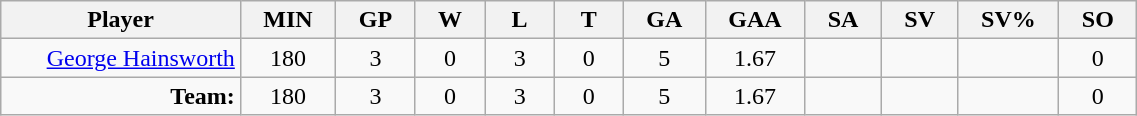<table class="wikitable sortable" width="60%">
<tr>
<th bgcolor="#DDDDFF" width="10%">Player</th>
<th width="3%" bgcolor="#DDDDFF">MIN</th>
<th width="3%" bgcolor="#DDDDFF">GP</th>
<th width="3%" bgcolor="#DDDDFF">W</th>
<th width="3%" bgcolor="#DDDDFF">L</th>
<th width="3%" bgcolor="#DDDDFF">T</th>
<th width="3%" bgcolor="#DDDDFF">GA</th>
<th width="3%" bgcolor="#DDDDFF">GAA</th>
<th width="3%" bgcolor="#DDDDFF">SA</th>
<th width="3%" bgcolor="#DDDDFF">SV</th>
<th width="3%" bgcolor="#DDDDFF">SV%</th>
<th width="3%" bgcolor="#DDDDFF">SO</th>
</tr>
<tr align="center">
<td align="right"><a href='#'>George Hainsworth</a></td>
<td>180</td>
<td>3</td>
<td>0</td>
<td>3</td>
<td>0</td>
<td>5</td>
<td>1.67</td>
<td></td>
<td></td>
<td></td>
<td>0</td>
</tr>
<tr align="center">
<td align="right"><strong>Team:</strong></td>
<td>180</td>
<td>3</td>
<td>0</td>
<td>3</td>
<td>0</td>
<td>5</td>
<td>1.67</td>
<td></td>
<td></td>
<td></td>
<td>0</td>
</tr>
</table>
